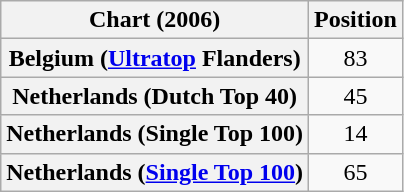<table class="wikitable sortable plainrowheaders" style="text-align:center">
<tr>
<th scope="col">Chart (2006)</th>
<th scope="col">Position</th>
</tr>
<tr>
<th scope="row">Belgium (<a href='#'>Ultratop</a> Flanders)</th>
<td>83</td>
</tr>
<tr>
<th scope="row">Netherlands (Dutch Top 40)</th>
<td>45</td>
</tr>
<tr>
<th scope="row">Netherlands (Single Top 100)</th>
<td>14</td>
</tr>
<tr>
<th scope="row">Netherlands (<a href='#'>Single Top 100</a>)<br><em></em></th>
<td>65</td>
</tr>
</table>
